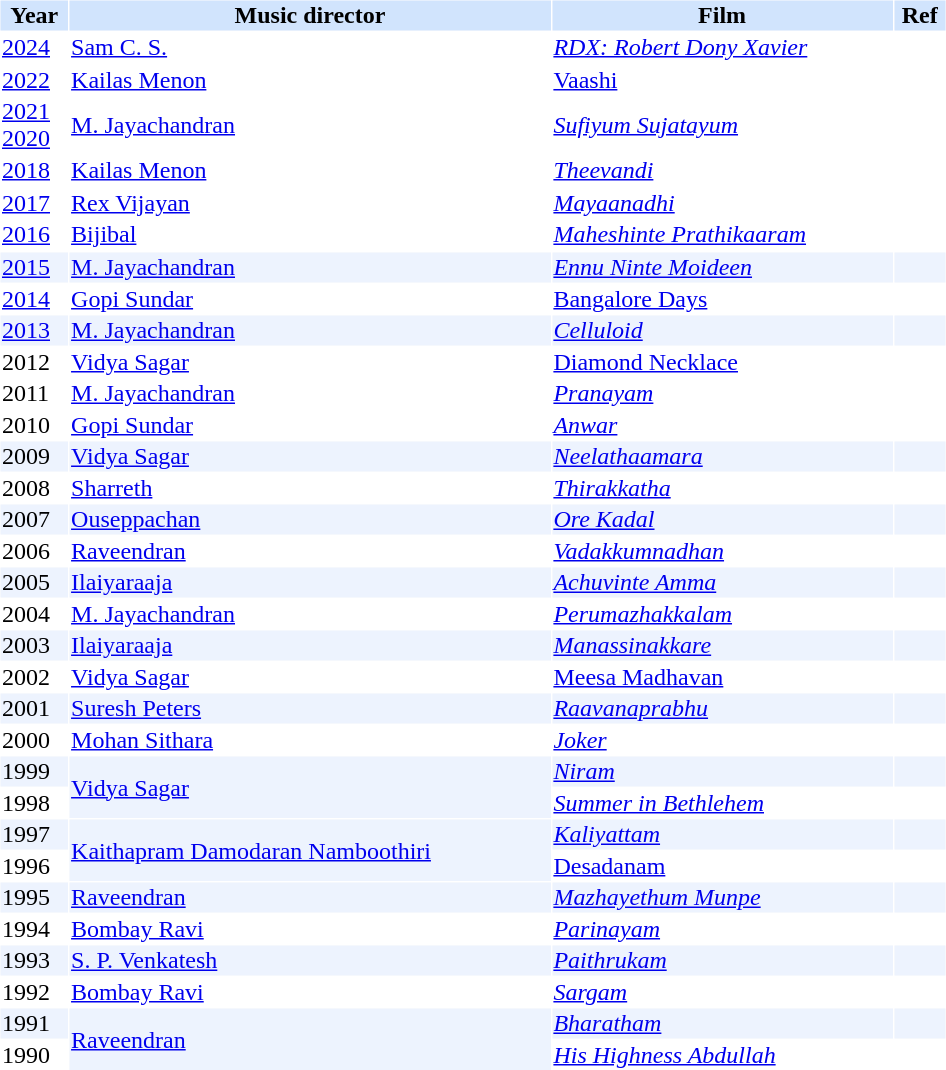<table cellspacing="1" cellpadding="1" border="0" width="50%">
<tr bgcolor="#d1e4fd">
<th>Year</th>
<th>Music director</th>
<th>Film</th>
<th>Ref</th>
</tr>
<tr>
<td><a href='#'>2024</a></td>
<td><a href='#'>Sam C. S.</a></td>
<td><em><a href='#'>RDX: Robert Dony Xavier</a></em></td>
<td></td>
</tr>
<tr bgcolor=#edf3fe>
</tr>
<tr>
<td><a href='#'>2022</a></td>
<td><a href='#'>Kailas Menon</a></td>
<td><em><a href='#'></em>Vaashi<em></a></em></td>
<td></td>
</tr>
<tr>
<td><a href='#'>2021 <br>2020</a></td>
<td><a href='#'>M. Jayachandran</a></td>
<td><em><a href='#'>Sufiyum Sujatayum</a></em></td>
<td></td>
</tr>
<tr>
<td><a href='#'>2018</a></td>
<td><a href='#'>Kailas Menon</a></td>
<td><em><a href='#'>Theevandi</a></em></td>
<td></td>
</tr>
<tr>
</tr>
<tr>
<td><a href='#'>2017</a></td>
<td><a href='#'>Rex Vijayan</a></td>
<td><em><a href='#'>Mayaanadhi</a></em></td>
<td></td>
</tr>
<tr>
<td><a href='#'>2016</a></td>
<td><a href='#'>Bijibal</a></td>
<td><em><a href='#'>Maheshinte Prathikaaram</a></em></td>
<td></td>
</tr>
<tr>
</tr>
<tr bgcolor=#edf3fe>
<td><a href='#'>2015</a></td>
<td><a href='#'>M. Jayachandran</a></td>
<td><em><a href='#'>Ennu Ninte Moideen</a></em></td>
<td></td>
</tr>
<tr>
<td><a href='#'>2014</a></td>
<td><a href='#'>Gopi Sundar</a></td>
<td><a href='#'>Bangalore Days</a></td>
<td></td>
</tr>
<tr bgcolor=#edf3fe>
<td><a href='#'>2013</a></td>
<td><a href='#'>M. Jayachandran</a></td>
<td><em><a href='#'>Celluloid</a></em></td>
<td></td>
</tr>
<tr>
<td>2012</td>
<td><a href='#'>Vidya Sagar</a></td>
<td><a href='#'>Diamond Necklace</a></td>
<td></td>
</tr>
<tr>
<td>2011</td>
<td><a href='#'>M. Jayachandran</a></td>
<td><em><a href='#'>Pranayam</a></em></td>
<td></td>
</tr>
<tr>
<td>2010</td>
<td><a href='#'>Gopi Sundar</a></td>
<td><em><a href='#'>Anwar</a></em></td>
<td></td>
</tr>
<tr bgcolor=#edf3fe>
<td>2009</td>
<td><a href='#'>Vidya Sagar</a></td>
<td><em><a href='#'>Neelathaamara</a></em></td>
<td></td>
</tr>
<tr>
<td>2008</td>
<td><a href='#'>Sharreth</a></td>
<td><em><a href='#'>Thirakkatha</a></em></td>
<td></td>
</tr>
<tr bgcolor=#edf3fe>
<td>2007</td>
<td><a href='#'>Ouseppachan</a></td>
<td><em><a href='#'>Ore Kadal</a></em></td>
<td></td>
</tr>
<tr>
<td>2006</td>
<td><a href='#'>Raveendran</a></td>
<td><em><a href='#'>Vadakkumnadhan</a></em></td>
<td></td>
</tr>
<tr bgcolor=#edf3fe>
<td>2005</td>
<td><a href='#'>Ilaiyaraaja</a></td>
<td><em><a href='#'>Achuvinte Amma</a></em></td>
<td></td>
</tr>
<tr>
<td>2004</td>
<td><a href='#'>M. Jayachandran</a></td>
<td><em><a href='#'>Perumazhakkalam</a></em></td>
<td></td>
</tr>
<tr bgcolor=#edf3fe>
<td>2003</td>
<td><a href='#'>Ilaiyaraaja</a></td>
<td><em><a href='#'>Manassinakkare</a></em></td>
<td></td>
</tr>
<tr>
<td>2002</td>
<td><a href='#'>Vidya Sagar</a></td>
<td><a href='#'>Meesa Madhavan</a></td>
<td></td>
</tr>
<tr bgcolor=#edf3fe>
<td>2001</td>
<td><a href='#'>Suresh Peters</a></td>
<td><em><a href='#'>Raavanaprabhu</a></em></td>
<td></td>
</tr>
<tr>
<td>2000</td>
<td><a href='#'>Mohan Sithara</a></td>
<td><em><a href='#'>Joker</a></em></td>
<td></td>
</tr>
<tr bgcolor=#edf3fe>
<td>1999</td>
<td rowspan="2"><a href='#'>Vidya Sagar</a></td>
<td><em><a href='#'>Niram</a></em></td>
<td></td>
</tr>
<tr>
<td>1998</td>
<td><em><a href='#'>Summer in Bethlehem</a></em></td>
<td></td>
</tr>
<tr bgcolor=#edf3fe>
<td>1997</td>
<td rowspan="2"><a href='#'>Kaithapram Damodaran Namboothiri</a></td>
<td><em><a href='#'>Kaliyattam</a></em></td>
<td></td>
</tr>
<tr>
<td>1996</td>
<td><a href='#'>Desadanam</a></td>
<td></td>
</tr>
<tr bgcolor=#edf3fe>
<td>1995</td>
<td><a href='#'>Raveendran</a></td>
<td><em><a href='#'>Mazhayethum Munpe</a></em></td>
<td></td>
</tr>
<tr>
<td>1994</td>
<td><a href='#'>Bombay Ravi</a></td>
<td><em><a href='#'>Parinayam</a></em></td>
<td></td>
</tr>
<tr bgcolor=#edf3fe>
<td>1993</td>
<td><a href='#'>S. P. Venkatesh</a></td>
<td><em><a href='#'>Paithrukam</a></em></td>
<td></td>
</tr>
<tr>
<td>1992</td>
<td><a href='#'>Bombay Ravi</a></td>
<td><em><a href='#'>Sargam</a></em></td>
<td></td>
</tr>
<tr bgcolor=#edf3fe>
<td>1991</td>
<td rowspan="2"><a href='#'>Raveendran</a></td>
<td><em><a href='#'>Bharatham</a></em></td>
<td></td>
</tr>
<tr>
<td>1990</td>
<td><em><a href='#'>His Highness Abdullah</a></em></td>
<td></td>
</tr>
</table>
